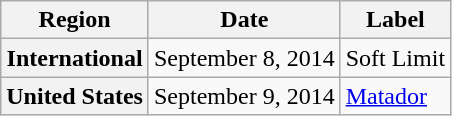<table class="wikitable plainrowheaders">
<tr>
<th scope="col">Region</th>
<th scope="col">Date</th>
<th scope="col">Label</th>
</tr>
<tr>
<th scope="row">International</th>
<td>September 8, 2014</td>
<td>Soft Limit</td>
</tr>
<tr>
<th scope="row">United States</th>
<td>September 9, 2014</td>
<td><a href='#'>Matador</a></td>
</tr>
</table>
